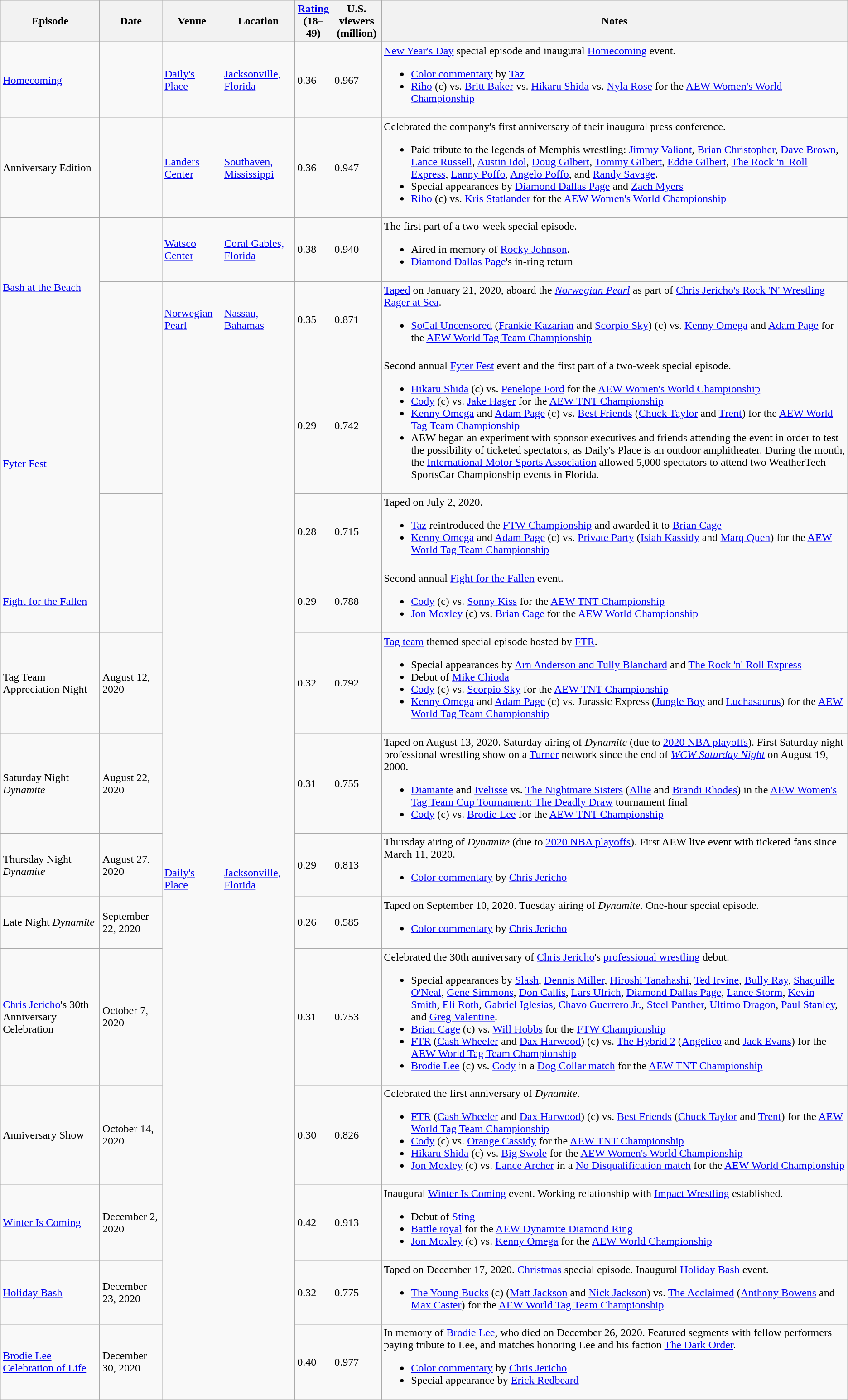<table class="wikitable plainrowheaders sortable">
<tr>
<th>Episode</th>
<th>Date</th>
<th>Venue</th>
<th>Location</th>
<th><a href='#'>Rating</a><br>(18–49)</th>
<th>U.S. viewers<br>(million)</th>
<th>Notes</th>
</tr>
<tr>
<td><a href='#'>Homecoming</a></td>
<td></td>
<td><a href='#'>Daily's Place</a></td>
<td><a href='#'>Jacksonville, Florida</a></td>
<td>0.36</td>
<td>0.967</td>
<td><a href='#'>New Year's Day</a> special episode and inaugural <a href='#'>Homecoming</a> event.<br><ul><li><a href='#'>Color commentary</a> by <a href='#'>Taz</a></li><li><a href='#'>Riho</a> (c) vs. <a href='#'>Britt Baker</a> vs. <a href='#'>Hikaru Shida</a> vs. <a href='#'>Nyla Rose</a> for the <a href='#'>AEW Women's World Championship</a></li></ul></td>
</tr>
<tr>
<td>Anniversary Edition</td>
<td></td>
<td><a href='#'>Landers Center</a></td>
<td><a href='#'>Southaven, Mississippi</a></td>
<td>0.36</td>
<td>0.947</td>
<td>Celebrated the company's first anniversary of their inaugural press conference.<br><ul><li>Paid tribute to the legends of Memphis wrestling: <a href='#'>Jimmy Valiant</a>, <a href='#'>Brian Christopher</a>, <a href='#'>Dave Brown</a>, <a href='#'>Lance Russell</a>, <a href='#'>Austin Idol</a>, <a href='#'>Doug Gilbert</a>, <a href='#'>Tommy Gilbert</a>, <a href='#'>Eddie Gilbert</a>, <a href='#'>The Rock 'n' Roll Express</a>, <a href='#'>Lanny Poffo</a>, <a href='#'>Angelo Poffo</a>, and <a href='#'>Randy Savage</a>.</li><li>Special appearances by <a href='#'>Diamond Dallas Page</a> and <a href='#'>Zach Myers</a></li><li><a href='#'>Riho</a> (c) vs. <a href='#'>Kris Statlander</a> for the <a href='#'>AEW Women's World Championship</a></li></ul></td>
</tr>
<tr>
<td rowspan="2"><a href='#'>Bash at the Beach</a></td>
<td></td>
<td><a href='#'>Watsco Center</a></td>
<td><a href='#'>Coral Gables, Florida</a></td>
<td>0.38</td>
<td>0.940</td>
<td>The first part of a two-week special episode.<br><ul><li>Aired in memory of <a href='#'>Rocky Johnson</a>.</li><li><a href='#'>Diamond Dallas Page</a>'s in-ring return</li></ul></td>
</tr>
<tr>
<td></td>
<td><a href='#'>Norwegian Pearl</a></td>
<td><a href='#'>Nassau, Bahamas</a></td>
<td>0.35</td>
<td>0.871</td>
<td><a href='#'>Taped</a> on January 21, 2020, aboard the <em><a href='#'>Norwegian Pearl</a></em> as part of <a href='#'>Chris Jericho's Rock 'N' Wrestling Rager at Sea</a>.<br><ul><li><a href='#'>SoCal Uncensored</a> (<a href='#'>Frankie Kazarian</a> and <a href='#'>Scorpio Sky</a>) (c) vs. <a href='#'>Kenny Omega</a> and <a href='#'>Adam Page</a> for the <a href='#'>AEW World Tag Team Championship</a></li></ul></td>
</tr>
<tr>
<td rowspan="2"><a href='#'>Fyter Fest</a></td>
<td></td>
<td rowspan="12"><a href='#'>Daily's Place</a></td>
<td rowspan="12"><a href='#'>Jacksonville, Florida</a></td>
<td>0.29</td>
<td>0.742</td>
<td>Second annual <a href='#'>Fyter Fest</a> event and the first part of a two-week special episode.<br><ul><li><a href='#'>Hikaru Shida</a> (c) vs. <a href='#'>Penelope Ford</a> for the <a href='#'>AEW Women's World Championship</a></li><li><a href='#'>Cody</a> (c) vs. <a href='#'>Jake Hager</a> for the <a href='#'>AEW TNT Championship</a></li><li><a href='#'>Kenny Omega</a> and <a href='#'>Adam Page</a> (c) vs. <a href='#'>Best Friends</a> (<a href='#'>Chuck Taylor</a> and <a href='#'>Trent</a>) for the <a href='#'>AEW World Tag Team Championship</a></li><li>AEW began an experiment with sponsor executives and friends attending the event in order to test the possibility of ticketed spectators, as Daily's Place is an outdoor amphitheater.  During the month, the <a href='#'>International Motor Sports Association</a> allowed 5,000 spectators to attend two WeatherTech SportsCar Championship events in Florida.</li></ul></td>
</tr>
<tr>
<td></td>
<td>0.28</td>
<td>0.715</td>
<td>Taped on July 2, 2020.<br><ul><li><a href='#'>Taz</a> reintroduced the <a href='#'>FTW Championship</a> and awarded it to <a href='#'>Brian Cage</a></li><li><a href='#'>Kenny Omega</a> and <a href='#'>Adam Page</a> (c) vs. <a href='#'>Private Party</a> (<a href='#'>Isiah Kassidy</a> and <a href='#'>Marq Quen</a>) for the <a href='#'>AEW World Tag Team Championship</a></li></ul></td>
</tr>
<tr>
<td><a href='#'>Fight for the Fallen</a></td>
<td></td>
<td>0.29</td>
<td>0.788</td>
<td>Second annual <a href='#'>Fight for the Fallen</a> event.<br><ul><li><a href='#'>Cody</a> (c) vs. <a href='#'>Sonny Kiss</a> for the <a href='#'>AEW TNT Championship</a></li><li><a href='#'>Jon Moxley</a> (c) vs. <a href='#'>Brian Cage</a> for the <a href='#'>AEW World Championship</a></li></ul></td>
</tr>
<tr>
<td>Tag Team Appreciation Night</td>
<td>August 12, 2020</td>
<td>0.32</td>
<td>0.792</td>
<td><a href='#'>Tag team</a> themed special episode hosted by <a href='#'>FTR</a>.<br><ul><li>Special appearances by <a href='#'>Arn Anderson and Tully Blanchard</a> and <a href='#'>The Rock 'n' Roll Express</a></li><li>Debut of <a href='#'>Mike Chioda</a></li><li><a href='#'>Cody</a> (c) vs. <a href='#'>Scorpio Sky</a> for the <a href='#'>AEW TNT Championship</a></li><li><a href='#'>Kenny Omega</a> and <a href='#'>Adam Page</a> (c) vs. Jurassic Express (<a href='#'>Jungle Boy</a> and <a href='#'>Luchasaurus</a>) for the <a href='#'>AEW World Tag Team Championship</a></li></ul></td>
</tr>
<tr>
<td>Saturday Night <em>Dynamite</em></td>
<td>August 22, 2020</td>
<td>0.31</td>
<td>0.755</td>
<td>Taped on August 13, 2020. Saturday airing of <em>Dynamite</em> (due to <a href='#'>2020 NBA playoffs</a>). First Saturday night professional wrestling show on a <a href='#'>Turner</a> network since the end of <em><a href='#'>WCW Saturday Night</a></em> on August 19, 2000.<br><ul><li><a href='#'>Diamante</a> and <a href='#'>Ivelisse</a> vs. <a href='#'>The Nightmare Sisters</a> (<a href='#'>Allie</a> and <a href='#'>Brandi Rhodes</a>) in the <a href='#'>AEW Women's Tag Team Cup Tournament: The Deadly Draw</a> tournament final</li><li><a href='#'>Cody</a> (c) vs. <a href='#'>Brodie Lee</a> for the <a href='#'>AEW TNT Championship</a></li></ul></td>
</tr>
<tr>
<td>Thursday Night <em>Dynamite</em></td>
<td>August 27, 2020</td>
<td>0.29</td>
<td>0.813</td>
<td>Thursday airing of <em>Dynamite</em> (due to <a href='#'>2020 NBA playoffs</a>). First AEW live event with ticketed fans since March 11, 2020.<br><ul><li><a href='#'>Color commentary</a> by <a href='#'>Chris Jericho</a></li></ul></td>
</tr>
<tr>
<td>Late Night <em>Dynamite</em></td>
<td>September 22, 2020</td>
<td>0.26</td>
<td>0.585</td>
<td>Taped on September 10, 2020. Tuesday airing of <em>Dynamite</em>. One-hour special episode.<br><ul><li><a href='#'>Color commentary</a> by <a href='#'>Chris Jericho</a></li></ul></td>
</tr>
<tr>
<td><a href='#'>Chris Jericho</a>'s 30th Anniversary Celebration</td>
<td>October 7, 2020</td>
<td>0.31</td>
<td>0.753</td>
<td>Celebrated the 30th anniversary of <a href='#'>Chris Jericho</a>'s <a href='#'>professional wrestling</a> debut.<br><ul><li>Special appearances by <a href='#'>Slash</a>, <a href='#'>Dennis Miller</a>, <a href='#'>Hiroshi Tanahashi</a>, <a href='#'>Ted Irvine</a>, <a href='#'>Bully Ray</a>, <a href='#'>Shaquille O'Neal</a>, <a href='#'>Gene Simmons</a>, <a href='#'>Don Callis</a>, <a href='#'>Lars Ulrich</a>, <a href='#'>Diamond Dallas Page</a>, <a href='#'>Lance Storm</a>, <a href='#'>Kevin Smith</a>, <a href='#'>Eli Roth</a>, <a href='#'>Gabriel Iglesias</a>, <a href='#'>Chavo Guerrero Jr.</a>, <a href='#'>Steel Panther</a>, <a href='#'>Ultimo Dragon</a>, <a href='#'>Paul Stanley</a>, and <a href='#'>Greg Valentine</a>.</li><li><a href='#'>Brian Cage</a> (c) vs. <a href='#'>Will Hobbs</a> for the <a href='#'>FTW Championship</a></li><li><a href='#'>FTR</a> (<a href='#'>Cash Wheeler</a> and <a href='#'>Dax Harwood</a>) (c) vs. <a href='#'>The Hybrid 2</a> (<a href='#'>Angélico</a> and <a href='#'>Jack Evans</a>) for the <a href='#'>AEW World Tag Team Championship</a></li><li><a href='#'>Brodie Lee</a> (c) vs. <a href='#'>Cody</a> in a <a href='#'>Dog Collar match</a> for the <a href='#'>AEW TNT Championship</a> </li></ul></td>
</tr>
<tr>
<td>Anniversary Show</td>
<td>October 14, 2020</td>
<td>0.30</td>
<td>0.826</td>
<td>Celebrated the first anniversary of <em>Dynamite</em>.<br><ul><li><a href='#'>FTR</a> (<a href='#'>Cash Wheeler</a> and <a href='#'>Dax Harwood</a>) (c) vs. <a href='#'>Best Friends</a> (<a href='#'>Chuck Taylor</a> and <a href='#'>Trent</a>) for the <a href='#'>AEW World Tag Team Championship</a></li><li><a href='#'>Cody</a> (c) vs. <a href='#'>Orange Cassidy</a> for the <a href='#'>AEW TNT Championship</a></li><li><a href='#'>Hikaru Shida</a> (c) vs. <a href='#'>Big Swole</a> for the <a href='#'>AEW Women's World Championship</a></li><li><a href='#'>Jon Moxley</a> (c) vs. <a href='#'>Lance Archer</a> in a <a href='#'>No Disqualification match</a> for the <a href='#'>AEW World Championship</a></li></ul></td>
</tr>
<tr>
<td><a href='#'>Winter Is Coming</a></td>
<td>December 2, 2020</td>
<td>0.42</td>
<td>0.913</td>
<td>Inaugural <a href='#'>Winter Is Coming</a> event. Working relationship with <a href='#'>Impact Wrestling</a> established.<br><ul><li>Debut of <a href='#'>Sting</a></li><li><a href='#'>Battle royal</a> for the <a href='#'>AEW Dynamite Diamond Ring</a></li><li><a href='#'>Jon Moxley</a> (c) vs. <a href='#'>Kenny Omega</a> for the <a href='#'>AEW World Championship</a></li></ul></td>
</tr>
<tr>
<td><a href='#'>Holiday Bash</a></td>
<td>December 23, 2020</td>
<td>0.32</td>
<td>0.775</td>
<td>Taped on December 17, 2020. <a href='#'>Christmas</a> special episode. Inaugural <a href='#'>Holiday Bash</a> event.<br><ul><li><a href='#'>The Young Bucks</a> (c) (<a href='#'>Matt Jackson</a> and <a href='#'>Nick Jackson</a>) vs. <a href='#'>The Acclaimed</a> (<a href='#'>Anthony Bowens</a> and <a href='#'>Max Caster</a>) for the <a href='#'>AEW World Tag Team Championship</a></li></ul></td>
</tr>
<tr>
<td><a href='#'>Brodie Lee Celebration of Life</a></td>
<td>December 30, 2020</td>
<td>0.40</td>
<td>0.977</td>
<td>In memory of <a href='#'>Brodie Lee</a>, who died on December 26, 2020. Featured segments with fellow performers paying tribute to Lee, and matches honoring Lee and his faction <a href='#'>The Dark Order</a>.<br><ul><li><a href='#'>Color commentary</a> by <a href='#'>Chris Jericho</a></li><li>Special appearance by <a href='#'>Erick Redbeard</a></li></ul></td>
</tr>
</table>
